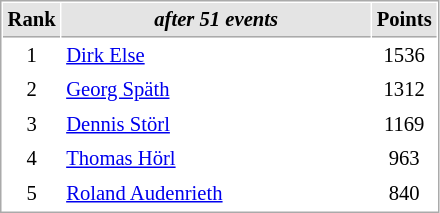<table cellspacing="1" cellpadding="3" style="border:1px solid #AAAAAA;font-size:86%">
<tr bgcolor="#E4E4E4">
<th style="border-bottom:1px solid #AAAAAA" width=10>Rank</th>
<th style="border-bottom:1px solid #AAAAAA" width=200><em>after 51 events</em></th>
<th style="border-bottom:1px solid #AAAAAA" width=20>Points</th>
</tr>
<tr>
<td align=center>1</td>
<td align=left> <a href='#'>Dirk Else</a></td>
<td align=center>1536</td>
</tr>
<tr>
<td align=center>2</td>
<td align=left> <a href='#'>Georg Späth</a></td>
<td align=center>1312</td>
</tr>
<tr>
<td align=center>3</td>
<td align=left> <a href='#'>Dennis Störl</a></td>
<td align=center>1169</td>
</tr>
<tr>
<td align=center>4</td>
<td align=left> <a href='#'>Thomas Hörl</a></td>
<td align=center>963</td>
</tr>
<tr>
<td align=center>5</td>
<td align=left> <a href='#'>Roland Audenrieth</a></td>
<td align=center>840</td>
</tr>
</table>
